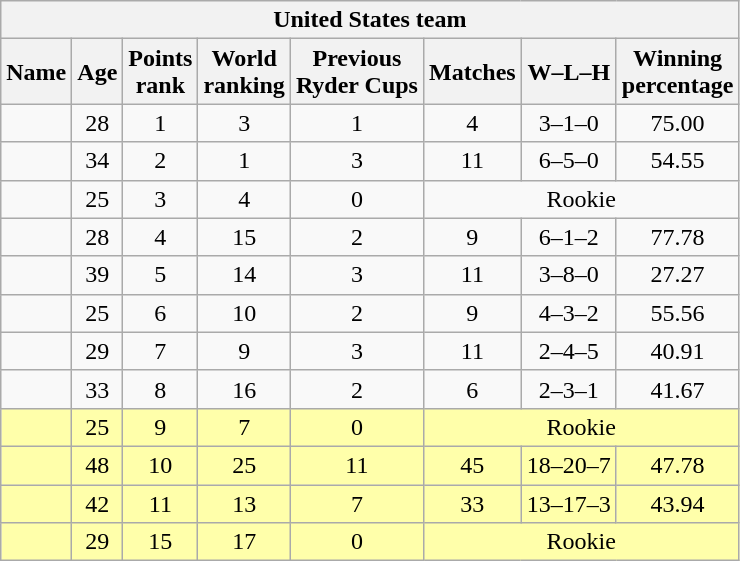<table class="wikitable sortable" style="text-align:center">
<tr>
<th colspan=8> United States team</th>
</tr>
<tr>
<th>Name</th>
<th>Age</th>
<th data-sort-type="number">Points<br>rank</th>
<th data-sort-type="number">World<br>ranking</th>
<th data-sort-type="number">Previous<br>Ryder Cups</th>
<th data-sort-type="number">Matches</th>
<th data-sort-type="number">W–L–H</th>
<th data-sort-type="number">Winning<br>percentage</th>
</tr>
<tr>
<td align=left></td>
<td>28</td>
<td>1</td>
<td>3</td>
<td>1</td>
<td>4</td>
<td>3–1–0</td>
<td>75.00</td>
</tr>
<tr>
<td align=left></td>
<td>34</td>
<td>2</td>
<td>1</td>
<td>3</td>
<td>11</td>
<td>6–5–0</td>
<td>54.55</td>
</tr>
<tr>
<td align=left></td>
<td>25</td>
<td>3</td>
<td>4</td>
<td>0</td>
<td colspan="3">Rookie</td>
</tr>
<tr>
<td align=left></td>
<td>28</td>
<td>4</td>
<td>15</td>
<td>2</td>
<td>9</td>
<td>6–1–2</td>
<td>77.78</td>
</tr>
<tr>
<td align=left></td>
<td>39</td>
<td>5</td>
<td>14</td>
<td>3</td>
<td>11</td>
<td>3–8–0</td>
<td>27.27</td>
</tr>
<tr>
<td align=left></td>
<td>25</td>
<td>6</td>
<td>10</td>
<td>2</td>
<td>9</td>
<td>4–3–2</td>
<td>55.56</td>
</tr>
<tr>
<td align=left></td>
<td>29</td>
<td>7</td>
<td>9</td>
<td>3</td>
<td>11</td>
<td>2–4–5</td>
<td>40.91</td>
</tr>
<tr>
<td align=left></td>
<td>33</td>
<td>8</td>
<td>16</td>
<td>2</td>
<td>6</td>
<td>2–3–1</td>
<td>41.67</td>
</tr>
<tr style="background:#ffa;">
<td align=left></td>
<td>25</td>
<td>9</td>
<td>7</td>
<td>0</td>
<td colspan="3">Rookie</td>
</tr>
<tr style="background:#ffa;">
<td align=left></td>
<td>48</td>
<td>10</td>
<td>25</td>
<td>11</td>
<td>45</td>
<td>18–20–7</td>
<td>47.78</td>
</tr>
<tr style="background:#ffa;">
<td align=left></td>
<td>42</td>
<td>11</td>
<td>13</td>
<td>7</td>
<td>33</td>
<td>13–17–3</td>
<td>43.94</td>
</tr>
<tr style="background:#ffa;">
<td align=left></td>
<td>29</td>
<td>15</td>
<td>17</td>
<td>0</td>
<td colspan="3">Rookie</td>
</tr>
</table>
